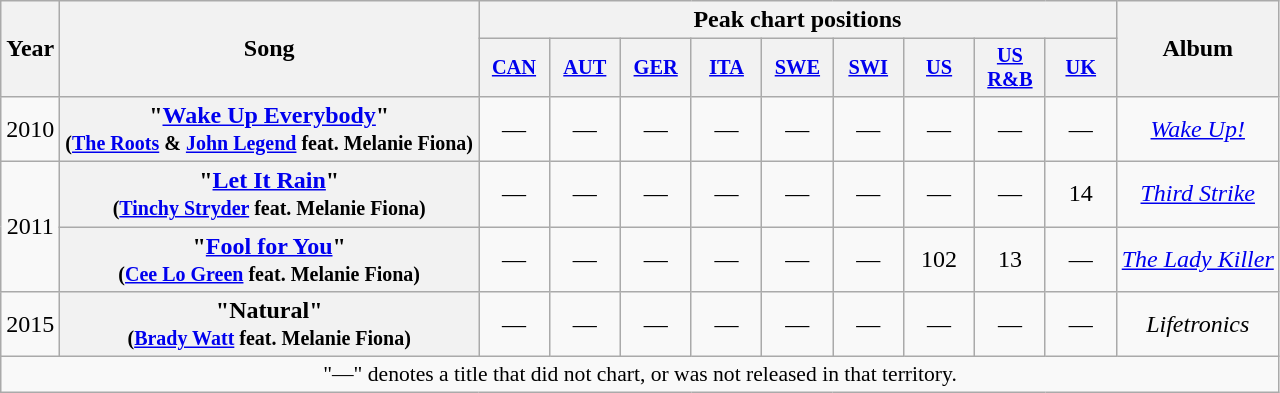<table class="wikitable plainrowheaders" style="text-align:center;" border="1">
<tr>
<th scope="col" rowspan="2">Year</th>
<th scope="col" rowspan="2">Song</th>
<th scope="col" colspan="9">Peak chart positions</th>
<th scope="col" rowspan="2">Album</th>
</tr>
<tr>
<th scope="col" style="width:3em;font-size:85%;"><a href='#'>CAN</a></th>
<th scope="col" style="width:3em;font-size:85%;"><a href='#'>AUT</a></th>
<th scope="col" style="width:3em;font-size:85%;"><a href='#'>GER</a></th>
<th scope="col" style="width:3em;font-size:85%;"><a href='#'>ITA</a></th>
<th scope="col" style="width:3em;font-size:85%;"><a href='#'>SWE</a></th>
<th scope="col" style="width:3em;font-size:85%;"><a href='#'>SWI</a></th>
<th scope="col" style="width:3em;font-size:85%;"><a href='#'>US</a></th>
<th scope="col" style="width:3em;font-size:85%;"><a href='#'>US<br>R&B</a></th>
<th scope="col" style="width:3em;font-size:85%;"><a href='#'>UK</a></th>
</tr>
<tr>
<td rowspan="1">2010</td>
<th scope="row">"<a href='#'>Wake Up Everybody</a>"<br> <small>(<a href='#'>The Roots</a> & <a href='#'>John Legend</a> feat. Melanie Fiona)</small></th>
<td>—</td>
<td>—</td>
<td>—</td>
<td>—</td>
<td>—</td>
<td>—</td>
<td>—</td>
<td>—</td>
<td>—</td>
<td><em><a href='#'>Wake Up!</a></em></td>
</tr>
<tr>
<td rowspan="2">2011</td>
<th scope="row">"<a href='#'>Let It Rain</a>"<br> <small>(<a href='#'>Tinchy Stryder</a> feat. Melanie Fiona)</small></th>
<td>—</td>
<td>—</td>
<td>—</td>
<td>—</td>
<td>—</td>
<td>—</td>
<td>—</td>
<td>—</td>
<td>14</td>
<td><em><a href='#'>Third Strike</a></em></td>
</tr>
<tr>
<th scope="row">"<a href='#'>Fool for You</a>"<br> <small>(<a href='#'>Cee Lo Green</a> feat. Melanie Fiona)</small></th>
<td>—</td>
<td>—</td>
<td>—</td>
<td>—</td>
<td>—</td>
<td>—</td>
<td>102</td>
<td>13</td>
<td>—</td>
<td><em><a href='#'>The Lady Killer</a></em></td>
</tr>
<tr>
<td rowspan="1">2015</td>
<th scope="row">"Natural"<br> <small>(<a href='#'>Brady Watt</a> feat. Melanie Fiona)</small></th>
<td>—</td>
<td>—</td>
<td>—</td>
<td>—</td>
<td>—</td>
<td>—</td>
<td>—</td>
<td>—</td>
<td>—</td>
<td><em>Lifetronics</em></td>
</tr>
<tr>
<td colspan="14" style="font-size:90%">"—" denotes a title that did not chart, or was not released in that territory.</td>
</tr>
</table>
